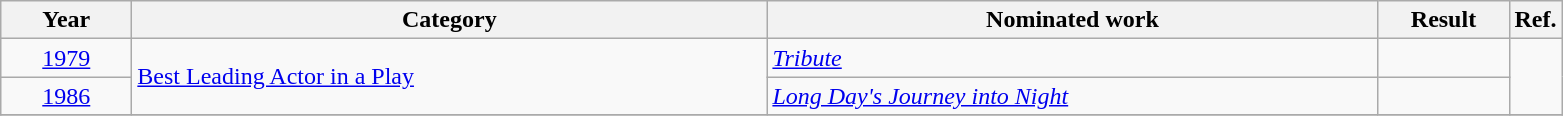<table class=wikitable>
<tr>
<th scope="col" style="width:5em;">Year</th>
<th scope="col" style="width:26em;">Category</th>
<th scope="col" style="width:25em;">Nominated work</th>
<th scope="col" style="width:5em;">Result</th>
<th>Ref.</th>
</tr>
<tr>
<td style="text-align:center;"><a href='#'>1979</a></td>
<td rowspan="2"><a href='#'>Best Leading Actor in a Play</a></td>
<td><em><a href='#'>Tribute</a></em></td>
<td></td>
<td rowspan="2"></td>
</tr>
<tr>
<td style="text-align:center;"><a href='#'>1986</a></td>
<td><em><a href='#'>Long Day's Journey into Night</a></em></td>
<td></td>
</tr>
<tr>
</tr>
</table>
